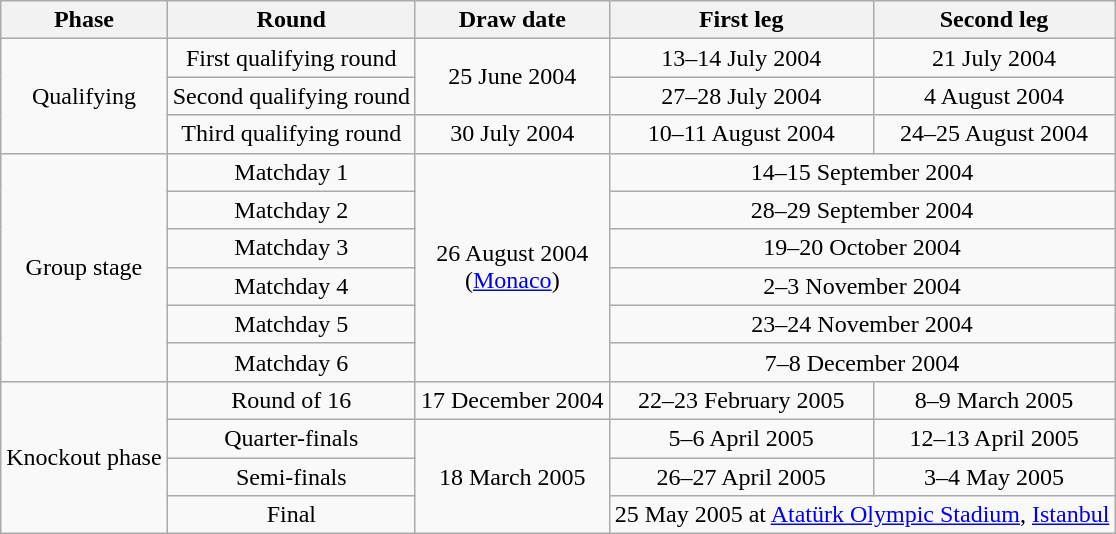<table class="wikitable" style="text-align:center">
<tr>
<th>Phase</th>
<th>Round</th>
<th>Draw date</th>
<th>First leg</th>
<th>Second leg</th>
</tr>
<tr>
<td rowspan=3>Qualifying</td>
<td>First qualifying round</td>
<td rowspan=2>25 June 2004</td>
<td>13–14 July 2004</td>
<td>21 July 2004</td>
</tr>
<tr>
<td>Second qualifying round</td>
<td>27–28 July 2004</td>
<td>4 August 2004</td>
</tr>
<tr>
<td>Third qualifying round</td>
<td>30 July 2004</td>
<td>10–11 August 2004</td>
<td>24–25 August 2004</td>
</tr>
<tr>
<td rowspan=6>Group stage</td>
<td>Matchday 1</td>
<td rowspan=6>26 August 2004<br>(<a href='#'>Monaco</a>)</td>
<td colspan=2>14–15 September 2004</td>
</tr>
<tr>
<td>Matchday 2</td>
<td colspan=2>28–29 September 2004</td>
</tr>
<tr>
<td>Matchday 3</td>
<td colspan=2>19–20 October 2004</td>
</tr>
<tr>
<td>Matchday 4</td>
<td colspan=2>2–3 November 2004</td>
</tr>
<tr>
<td>Matchday 5</td>
<td colspan=2>23–24 November 2004</td>
</tr>
<tr>
<td>Matchday 6</td>
<td colspan=2>7–8 December 2004</td>
</tr>
<tr>
<td rowspan=4>Knockout phase</td>
<td>Round of 16</td>
<td>17 December 2004</td>
<td>22–23 February 2005</td>
<td>8–9 March 2005</td>
</tr>
<tr>
<td>Quarter-finals</td>
<td rowspan=3>18 March 2005</td>
<td>5–6 April 2005</td>
<td>12–13 April 2005</td>
</tr>
<tr>
<td>Semi-finals</td>
<td>26–27 April 2005</td>
<td>3–4 May 2005</td>
</tr>
<tr>
<td>Final</td>
<td colspan=2>25 May 2005 at <a href='#'>Atatürk Olympic Stadium</a>, <a href='#'>Istanbul</a></td>
</tr>
</table>
